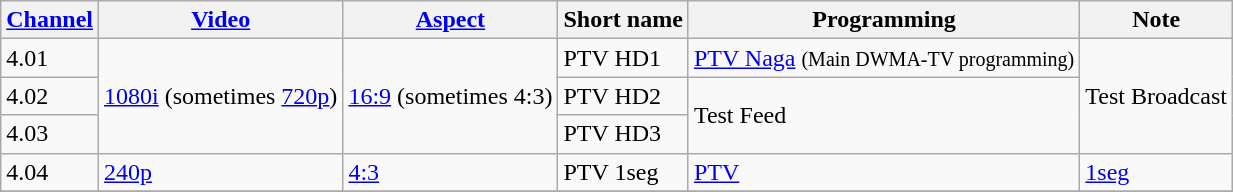<table class="wikitable">
<tr ABS>
<th><a href='#'>Channel</a></th>
<th><a href='#'>Video</a></th>
<th><a href='#'>Aspect</a></th>
<th>Short name</th>
<th>Programming</th>
<th>Note</th>
</tr>
<tr>
<td>4.01</td>
<td rowspan=3><a href='#'>1080i</a>  (sometimes <a href='#'>720p</a>)</td>
<td rowspan="3"><a href='#'>16:9</a> (sometimes 4:3)</td>
<td>PTV HD1</td>
<td><a href='#'>PTV Naga</a> <small>(Main DWMA-TV programming)</small></td>
<td rowspan=3>Test Broadcast</td>
</tr>
<tr>
<td>4.02</td>
<td>PTV HD2</td>
<td rowspan="2">Test Feed</td>
</tr>
<tr>
<td>4.03</td>
<td>PTV HD3</td>
</tr>
<tr>
<td>4.04</td>
<td><a href='#'>240p</a></td>
<td><a href='#'>4:3</a></td>
<td>PTV 1seg</td>
<td><a href='#'>PTV</a></td>
<td><a href='#'>1seg</a></td>
</tr>
<tr>
</tr>
</table>
